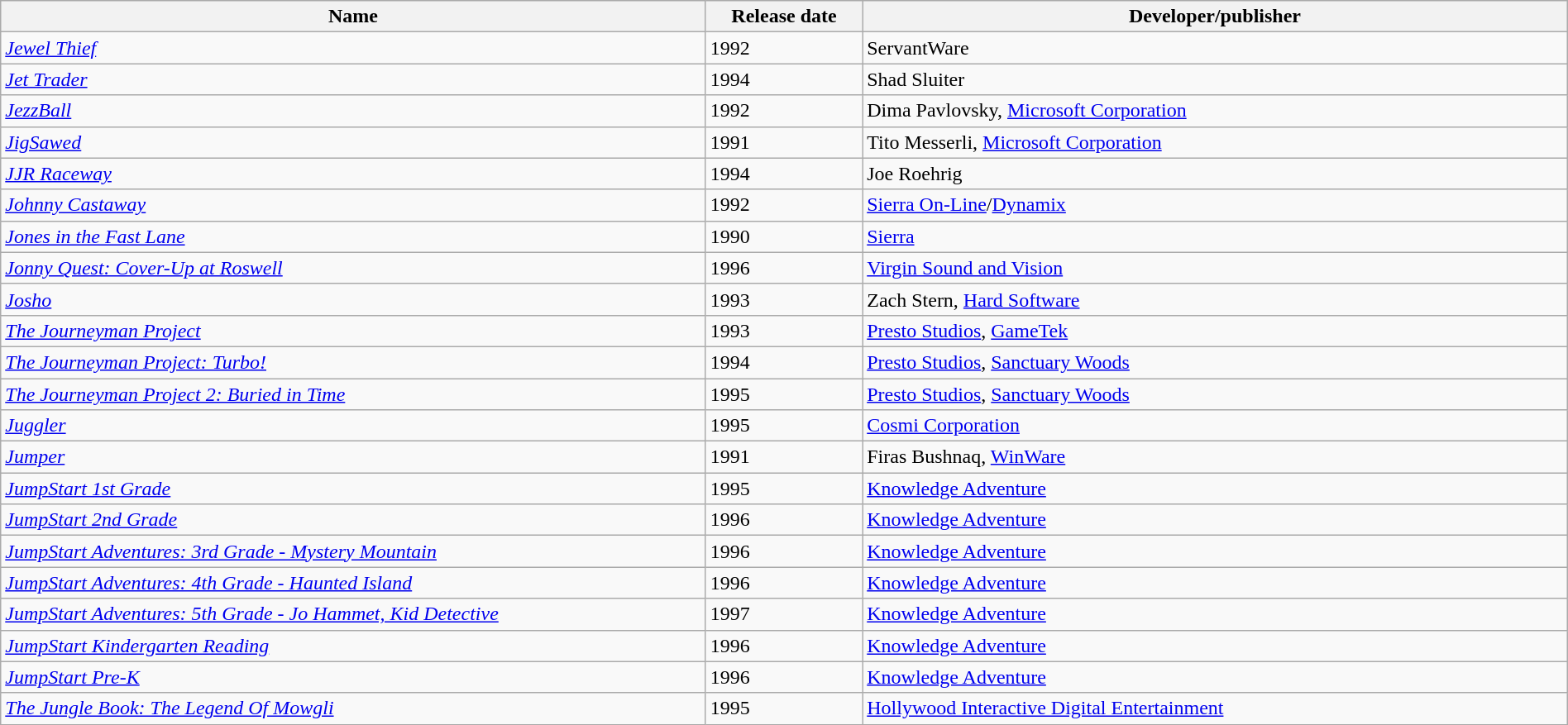<table class="wikitable sortable" style="width:100%;">
<tr>
<th style="width:45%;">Name</th>
<th style="width:10%;">Release date</th>
<th style="width:45%;">Developer/publisher</th>
</tr>
<tr>
<td><em><a href='#'>Jewel Thief</a></em></td>
<td>1992</td>
<td>ServantWare</td>
</tr>
<tr>
<td><em><a href='#'>Jet Trader</a></em></td>
<td>1994</td>
<td>Shad Sluiter</td>
</tr>
<tr>
<td><em><a href='#'>JezzBall</a></em></td>
<td>1992</td>
<td>Dima Pavlovsky, <a href='#'>Microsoft Corporation</a></td>
</tr>
<tr>
<td><em><a href='#'>JigSawed</a></em></td>
<td>1991</td>
<td>Tito Messerli, <a href='#'>Microsoft Corporation</a></td>
</tr>
<tr>
<td><em><a href='#'>JJR Raceway</a></em></td>
<td>1994</td>
<td>Joe Roehrig</td>
</tr>
<tr>
<td><em><a href='#'>Johnny Castaway</a></em></td>
<td>1992</td>
<td><a href='#'>Sierra On-Line</a>/<a href='#'>Dynamix</a></td>
</tr>
<tr>
<td><em><a href='#'>Jones in the Fast Lane</a></em></td>
<td>1990</td>
<td><a href='#'>Sierra</a></td>
</tr>
<tr>
<td><em><a href='#'>Jonny Quest: Cover-Up at Roswell</a></em></td>
<td>1996</td>
<td><a href='#'>Virgin Sound and Vision</a></td>
</tr>
<tr>
<td><em><a href='#'>Josho</a></em></td>
<td>1993</td>
<td>Zach Stern, <a href='#'>Hard Software</a></td>
</tr>
<tr>
<td><em><a href='#'>The Journeyman Project</a></em></td>
<td>1993</td>
<td><a href='#'>Presto Studios</a>, <a href='#'>GameTek</a></td>
</tr>
<tr>
<td><em><a href='#'>The Journeyman Project: Turbo!</a></em></td>
<td>1994</td>
<td><a href='#'>Presto Studios</a>, <a href='#'>Sanctuary Woods</a></td>
</tr>
<tr>
<td><em><a href='#'>The Journeyman Project 2: Buried in Time</a></em></td>
<td>1995</td>
<td><a href='#'>Presto Studios</a>, <a href='#'>Sanctuary Woods</a></td>
</tr>
<tr>
<td><em><a href='#'>Juggler</a></em></td>
<td>1995</td>
<td><a href='#'>Cosmi Corporation</a></td>
</tr>
<tr>
<td><em><a href='#'>Jumper</a></em></td>
<td>1991</td>
<td>Firas Bushnaq, <a href='#'>WinWare</a></td>
</tr>
<tr>
<td><em><a href='#'>JumpStart 1st Grade</a></em></td>
<td>1995</td>
<td><a href='#'>Knowledge Adventure</a></td>
</tr>
<tr>
<td><em><a href='#'>JumpStart 2nd Grade</a></em></td>
<td>1996</td>
<td><a href='#'>Knowledge Adventure</a></td>
</tr>
<tr>
<td><em><a href='#'>JumpStart Adventures: 3rd Grade - Mystery Mountain</a></em></td>
<td>1996</td>
<td><a href='#'>Knowledge Adventure</a></td>
</tr>
<tr>
<td><em><a href='#'>JumpStart Adventures: 4th Grade - Haunted Island</a></em></td>
<td>1996</td>
<td><a href='#'>Knowledge Adventure</a></td>
</tr>
<tr>
<td><em><a href='#'>JumpStart Adventures: 5th Grade - Jo Hammet, Kid Detective</a></em></td>
<td>1997</td>
<td><a href='#'>Knowledge Adventure</a></td>
</tr>
<tr>
<td><em><a href='#'>JumpStart Kindergarten Reading</a></em></td>
<td>1996</td>
<td><a href='#'>Knowledge Adventure</a></td>
</tr>
<tr>
<td><em><a href='#'>JumpStart Pre-K</a></em></td>
<td>1996</td>
<td><a href='#'>Knowledge Adventure</a></td>
</tr>
<tr>
<td><em><a href='#'>The Jungle Book: The Legend Of Mowgli</a></em></td>
<td>1995</td>
<td><a href='#'>Hollywood Interactive Digital Entertainment</a></td>
</tr>
</table>
